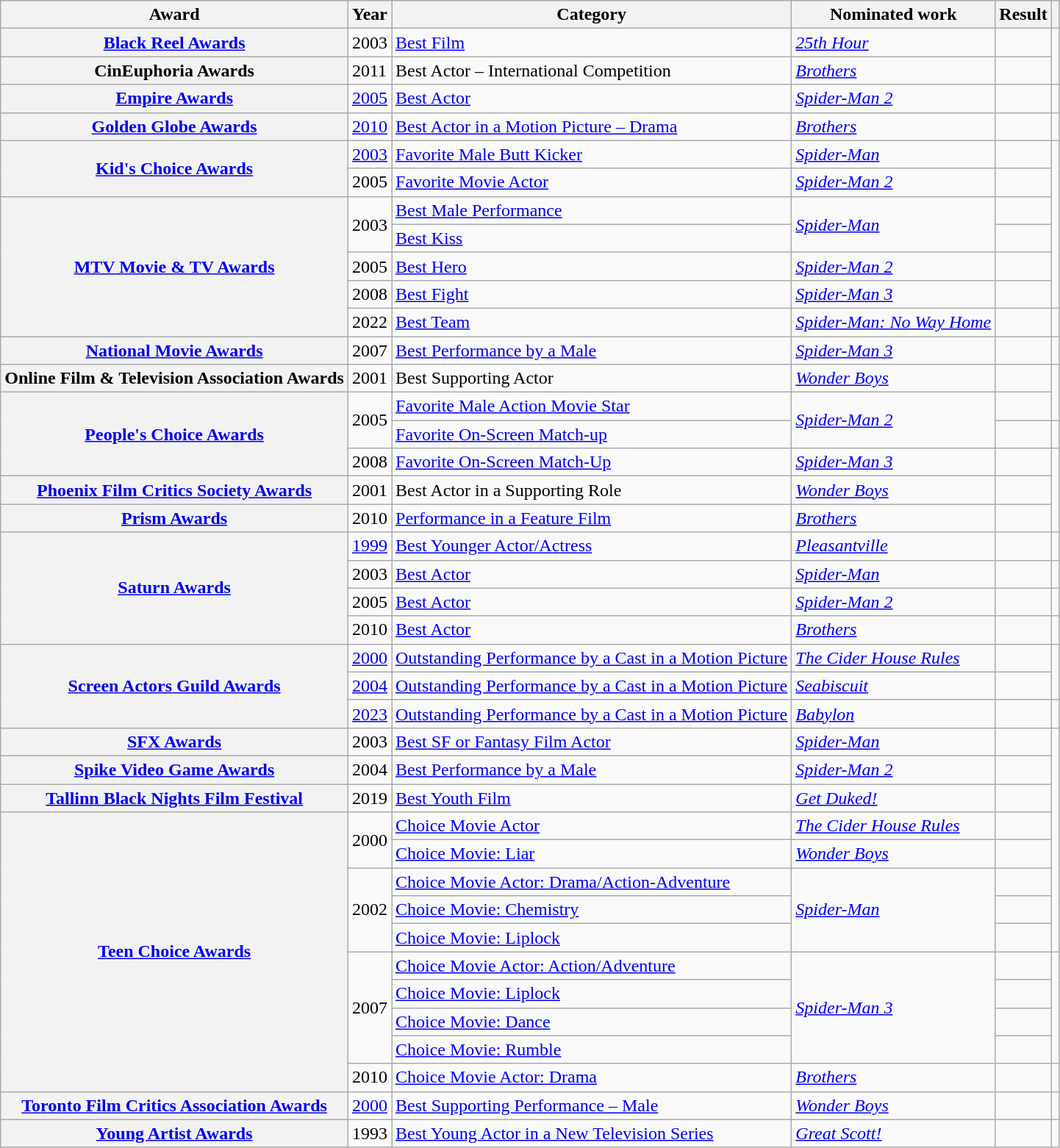<table class="wikitable plainrowheaders sortable">
<tr>
<th scope="col">Award</th>
<th scope="col">Year</th>
<th scope="col">Category</th>
<th scope="col">Nominated work</th>
<th scope="col">Result</th>
<th scope="col" class="unsortable"></th>
</tr>
<tr>
<th scope="row"><a href='#'>Black Reel Awards</a></th>
<td>2003</td>
<td><a href='#'>Best Film</a></td>
<td><em><a href='#'>25th Hour</a></em></td>
<td></td>
</tr>
<tr>
<th scope="row">CinEuphoria Awards</th>
<td>2011</td>
<td>Best Actor – International Competition</td>
<td><em><a href='#'>Brothers</a></em></td>
<td></td>
</tr>
<tr>
<th scope="row"><a href='#'>Empire Awards</a></th>
<td><a href='#'>2005</a></td>
<td><a href='#'>Best Actor</a></td>
<td><em><a href='#'>Spider-Man 2</a></em></td>
<td></td>
<td style="text-align:center;"></td>
</tr>
<tr>
<th scope="row"><a href='#'>Golden Globe Awards</a></th>
<td><a href='#'>2010</a></td>
<td><a href='#'>Best Actor in a Motion Picture – Drama</a></td>
<td><em><a href='#'>Brothers</a></em></td>
<td></td>
<td style="text-align:center;"></td>
</tr>
<tr>
<th rowspan="2" scope="row"><a href='#'>Kid's Choice Awards</a></th>
<td><a href='#'>2003</a></td>
<td><a href='#'>Favorite Male Butt Kicker</a></td>
<td><em><a href='#'>Spider-Man</a></em></td>
<td></td>
</tr>
<tr>
<td>2005</td>
<td><a href='#'>Favorite Movie Actor</a></td>
<td><em><a href='#'>Spider-Man 2</a></em></td>
<td></td>
</tr>
<tr>
<th rowspan="5" scope="row"><a href='#'>MTV Movie & TV Awards</a></th>
<td rowspan="2">2003</td>
<td><a href='#'>Best Male Performance</a></td>
<td rowspan="2"><em><a href='#'>Spider-Man</a></em></td>
<td></td>
</tr>
<tr>
<td><a href='#'>Best Kiss</a></td>
<td></td>
</tr>
<tr>
<td>2005</td>
<td><a href='#'>Best Hero</a></td>
<td><em><a href='#'>Spider-Man 2</a></em></td>
<td></td>
</tr>
<tr>
<td>2008</td>
<td><a href='#'>Best Fight</a></td>
<td><em><a href='#'>Spider-Man 3</a></em></td>
<td></td>
</tr>
<tr>
<td>2022</td>
<td><a href='#'>Best Team</a></td>
<td><em><a href='#'>Spider-Man: No Way Home</a></em></td>
<td></td>
<td style="text-align:center;"></td>
</tr>
<tr>
<th scope="row"><a href='#'>National Movie Awards</a></th>
<td>2007</td>
<td><a href='#'>Best Performance by a Male</a></td>
<td><em><a href='#'>Spider-Man 3</a></em></td>
<td></td>
<td style="text-align:center;"></td>
</tr>
<tr>
<th scope="row">Online Film & Television Association Awards</th>
<td>2001</td>
<td>Best Supporting Actor</td>
<td><em><a href='#'>Wonder Boys</a></em></td>
<td></td>
</tr>
<tr>
<th rowspan="3" scope="row"><a href='#'>People's Choice Awards</a></th>
<td rowspan="2">2005</td>
<td><a href='#'>Favorite Male Action Movie Star</a></td>
<td rowspan="2"><em><a href='#'>Spider-Man 2</a></em></td>
<td></td>
</tr>
<tr>
<td><a href='#'>Favorite On-Screen Match-up</a></td>
<td></td>
<td style="text-align:center;"></td>
</tr>
<tr>
<td>2008</td>
<td><a href='#'>Favorite On-Screen Match-Up</a></td>
<td><em><a href='#'>Spider-Man 3</a></em></td>
<td></td>
</tr>
<tr>
<th scope="row"><a href='#'>Phoenix Film Critics Society Awards</a></th>
<td>2001</td>
<td>Best Actor in a Supporting Role</td>
<td><em><a href='#'>Wonder Boys</a></em></td>
<td></td>
</tr>
<tr>
<th scope="row"><a href='#'>Prism Awards</a></th>
<td>2010</td>
<td><a href='#'>Performance in a Feature Film</a></td>
<td><em><a href='#'>Brothers</a></em></td>
<td></td>
</tr>
<tr>
<th rowspan="4" scope="row"><a href='#'>Saturn Awards</a></th>
<td><a href='#'>1999</a></td>
<td><a href='#'>Best Younger Actor/Actress</a></td>
<td><em><a href='#'>Pleasantville</a></em></td>
<td></td>
<td style="text-align:center;"></td>
</tr>
<tr>
<td>2003</td>
<td><a href='#'>Best Actor</a></td>
<td><em><a href='#'>Spider-Man</a></em></td>
<td></td>
</tr>
<tr>
<td>2005</td>
<td><a href='#'>Best Actor</a></td>
<td><em><a href='#'>Spider-Man 2</a></em></td>
<td></td>
<td style="text-align:center;"></td>
</tr>
<tr>
<td>2010</td>
<td><a href='#'>Best Actor</a></td>
<td><em><a href='#'>Brothers</a></em></td>
<td></td>
<td style="text-align:center;"></td>
</tr>
<tr>
<th rowspan="3" scope="row"><a href='#'>Screen Actors Guild Awards</a></th>
<td><a href='#'>2000</a></td>
<td><a href='#'>Outstanding Performance by a Cast in a Motion Picture</a></td>
<td><em><a href='#'>The Cider House Rules</a></em></td>
<td></td>
</tr>
<tr>
<td><a href='#'>2004</a></td>
<td><a href='#'>Outstanding Performance by a Cast in a Motion Picture</a></td>
<td><em><a href='#'>Seabiscuit</a></em></td>
<td></td>
</tr>
<tr>
<td><a href='#'>2023</a></td>
<td><a href='#'>Outstanding Performance by a Cast in a Motion Picture</a></td>
<td><em><a href='#'>Babylon</a></em></td>
<td></td>
<td style="text-align:center;"></td>
</tr>
<tr>
<th scope="row"><a href='#'>SFX Awards</a></th>
<td>2003</td>
<td><a href='#'>Best SF or Fantasy Film Actor</a></td>
<td><em><a href='#'>Spider-Man</a></em></td>
<td></td>
</tr>
<tr>
<th scope="row"><a href='#'>Spike Video Game Awards</a></th>
<td>2004</td>
<td><a href='#'>Best Performance by a Male</a></td>
<td><em><a href='#'>Spider-Man 2</a></em></td>
<td></td>
</tr>
<tr>
<th scope="row"><a href='#'>Tallinn Black Nights Film Festival</a></th>
<td>2019</td>
<td><a href='#'>Best Youth Film</a></td>
<td><em><a href='#'>Get Duked!</a></em></td>
<td></td>
</tr>
<tr>
<th rowspan="10" scope="row"><a href='#'>Teen Choice Awards</a></th>
<td rowspan="2">2000</td>
<td><a href='#'>Choice Movie Actor</a></td>
<td><em><a href='#'>The Cider House Rules</a></em></td>
<td></td>
</tr>
<tr>
<td><a href='#'>Choice Movie: Liar</a></td>
<td><em><a href='#'>Wonder Boys</a></em></td>
<td></td>
</tr>
<tr>
<td rowspan="3">2002</td>
<td><a href='#'>Choice Movie Actor: Drama/Action-Adventure</a></td>
<td rowspan="3"><em><a href='#'>Spider-Man</a></em></td>
<td></td>
</tr>
<tr>
<td><a href='#'>Choice Movie: Chemistry</a></td>
<td></td>
</tr>
<tr>
<td><a href='#'>Choice Movie: Liplock</a></td>
<td></td>
</tr>
<tr>
<td rowspan="4">2007</td>
<td><a href='#'>Choice Movie Actor: Action/Adventure</a></td>
<td rowspan="4"><em><a href='#'>Spider-Man 3</a></em></td>
<td></td>
<td rowspan="4" align="center"></td>
</tr>
<tr>
<td><a href='#'>Choice Movie: Liplock</a></td>
<td></td>
</tr>
<tr>
<td><a href='#'>Choice Movie: Dance</a></td>
<td></td>
</tr>
<tr>
<td><a href='#'>Choice Movie: Rumble</a></td>
<td></td>
</tr>
<tr>
<td>2010</td>
<td><a href='#'>Choice Movie Actor: Drama</a></td>
<td><em><a href='#'>Brothers</a></em></td>
<td></td>
<td style="text-align:center;"></td>
</tr>
<tr>
<th scope="row"><a href='#'>Toronto Film Critics Association Awards</a></th>
<td><a href='#'>2000</a></td>
<td><a href='#'>Best Supporting Performance – Male</a></td>
<td><em><a href='#'>Wonder Boys</a></em></td>
<td></td>
<td style="text-align:center;"></td>
</tr>
<tr>
<th scope="row"><a href='#'>Young Artist Awards</a></th>
<td>1993</td>
<td><a href='#'>Best Young Actor in a New Television Series</a></td>
<td><em><a href='#'>Great Scott!</a></em></td>
<td></td>
<td style="text-align:center;"></td>
</tr>
</table>
